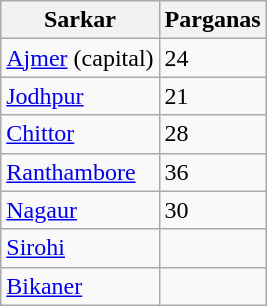<table class="wikitable">
<tr>
<th>Sarkar</th>
<th>Parganas</th>
</tr>
<tr>
<td><a href='#'>Ajmer</a> (capital)</td>
<td>24</td>
</tr>
<tr>
<td><a href='#'>Jodhpur</a></td>
<td>21</td>
</tr>
<tr>
<td><a href='#'>Chittor</a></td>
<td>28</td>
</tr>
<tr>
<td><a href='#'>Ranthambore</a></td>
<td>36</td>
</tr>
<tr>
<td><a href='#'>Nagaur</a></td>
<td>30</td>
</tr>
<tr>
<td><a href='#'>Sirohi</a></td>
<td></td>
</tr>
<tr>
<td><a href='#'>Bikaner</a></td>
<td></td>
</tr>
</table>
